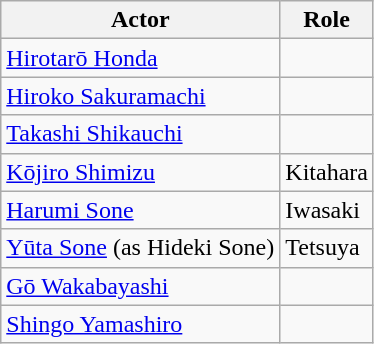<table class="wikitable">
<tr>
<th>Actor</th>
<th>Role</th>
</tr>
<tr>
<td><a href='#'>Hirotarō Honda</a></td>
<td></td>
</tr>
<tr>
<td><a href='#'>Hiroko Sakuramachi</a></td>
<td></td>
</tr>
<tr>
<td><a href='#'>Takashi Shikauchi</a></td>
<td></td>
</tr>
<tr>
<td><a href='#'>Kōjiro Shimizu</a></td>
<td>Kitahara</td>
</tr>
<tr>
<td><a href='#'>Harumi Sone</a></td>
<td>Iwasaki</td>
</tr>
<tr>
<td><a href='#'>Yūta Sone</a> (as Hideki Sone)</td>
<td>Tetsuya</td>
</tr>
<tr>
<td><a href='#'>Gō Wakabayashi</a></td>
<td></td>
</tr>
<tr>
<td><a href='#'>Shingo Yamashiro</a></td>
<td></td>
</tr>
</table>
